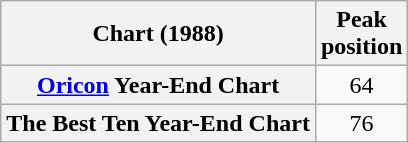<table class="wikitable plainrowheaders" style="text-align:center;">
<tr>
<th>Chart (1988)</th>
<th>Peak<br>position</th>
</tr>
<tr>
<th scope="row"><a href='#'>Oricon</a> Year-End Chart</th>
<td>64</td>
</tr>
<tr>
<th scope="row">The Best Ten Year-End Chart</th>
<td>76</td>
</tr>
</table>
